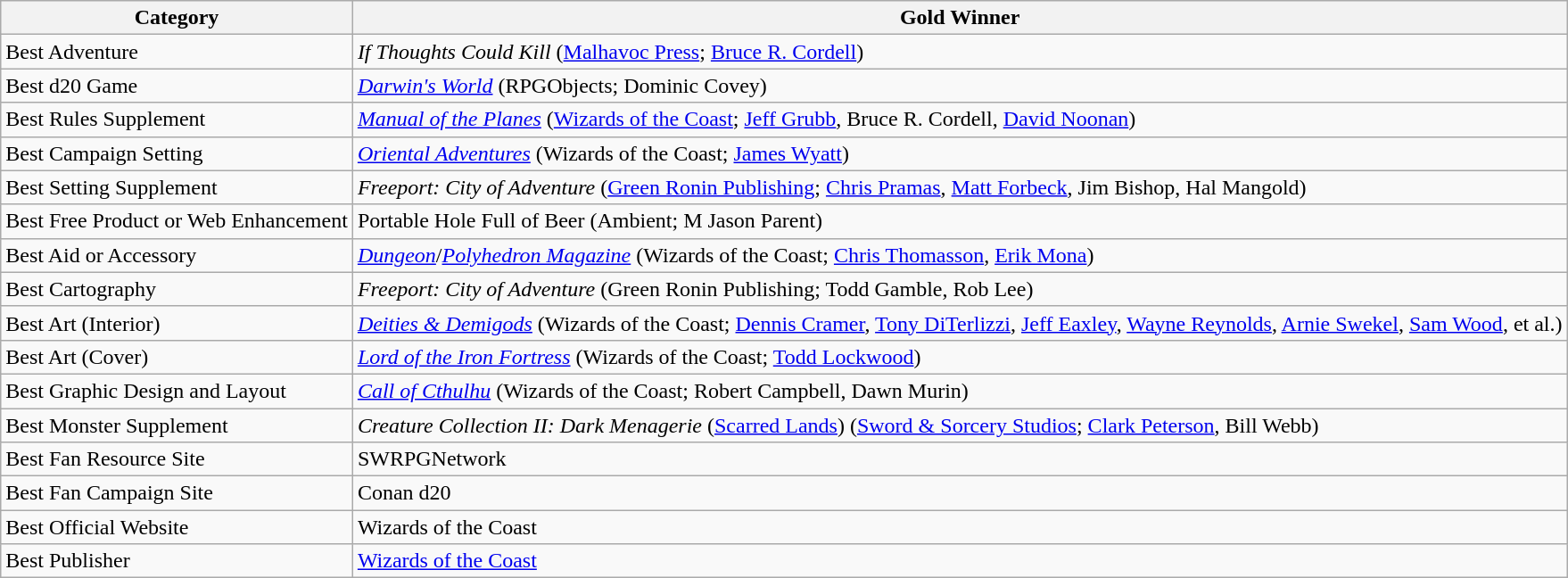<table class="wikitable">
<tr>
<th>Category</th>
<th>Gold Winner</th>
</tr>
<tr>
<td>Best Adventure</td>
<td><em>If Thoughts Could Kill</em> (<a href='#'>Malhavoc Press</a>; <a href='#'>Bruce R. Cordell</a>)</td>
</tr>
<tr>
<td>Best d20 Game</td>
<td><em><a href='#'>Darwin's World</a></em> (RPGObjects; Dominic Covey)</td>
</tr>
<tr>
<td>Best Rules Supplement</td>
<td><em><a href='#'>Manual of the Planes</a></em> (<a href='#'>Wizards of the Coast</a>; <a href='#'>Jeff Grubb</a>, Bruce R. Cordell, <a href='#'>David Noonan</a>)</td>
</tr>
<tr>
<td>Best Campaign Setting</td>
<td><em><a href='#'>Oriental Adventures</a></em> (Wizards of the Coast; <a href='#'>James Wyatt</a>)</td>
</tr>
<tr>
<td>Best Setting Supplement</td>
<td><em>Freeport: City of Adventure</em> (<a href='#'>Green Ronin Publishing</a>; <a href='#'>Chris Pramas</a>, <a href='#'>Matt Forbeck</a>, Jim Bishop, Hal Mangold)</td>
</tr>
<tr>
<td>Best Free Product or Web Enhancement</td>
<td>Portable Hole Full of Beer (Ambient; M Jason Parent)</td>
</tr>
<tr>
<td>Best Aid or Accessory</td>
<td><em><a href='#'>Dungeon</a></em>/<em><a href='#'>Polyhedron Magazine</a></em> (Wizards of the Coast; <a href='#'>Chris Thomasson</a>, <a href='#'>Erik Mona</a>)</td>
</tr>
<tr>
<td>Best Cartography</td>
<td><em>Freeport: City of Adventure</em> (Green Ronin Publishing; Todd Gamble, Rob Lee)</td>
</tr>
<tr>
<td>Best Art (Interior)</td>
<td><em><a href='#'>Deities & Demigods</a></em> (Wizards of the Coast; <a href='#'>Dennis Cramer</a>, <a href='#'>Tony DiTerlizzi</a>, <a href='#'>Jeff Eaxley</a>, <a href='#'>Wayne Reynolds</a>, <a href='#'>Arnie Swekel</a>, <a href='#'>Sam Wood</a>, et al.)</td>
</tr>
<tr>
<td>Best Art (Cover)</td>
<td><em><a href='#'>Lord of the Iron Fortress</a></em> (Wizards of the Coast; <a href='#'>Todd Lockwood</a>)</td>
</tr>
<tr>
<td>Best Graphic Design and Layout</td>
<td><em><a href='#'>Call of Cthulhu</a></em> (Wizards of the Coast; Robert Campbell, Dawn Murin)</td>
</tr>
<tr>
<td>Best Monster Supplement</td>
<td><em>Creature Collection II: Dark Menagerie</em> (<a href='#'>Scarred Lands</a>) (<a href='#'>Sword & Sorcery Studios</a>; <a href='#'>Clark Peterson</a>, Bill Webb)</td>
</tr>
<tr>
<td>Best Fan Resource Site</td>
<td>SWRPGNetwork</td>
</tr>
<tr>
<td>Best Fan Campaign Site</td>
<td>Conan d20</td>
</tr>
<tr>
<td>Best Official Website</td>
<td>Wizards of the Coast</td>
</tr>
<tr>
<td>Best Publisher</td>
<td><a href='#'>Wizards of the Coast</a></td>
</tr>
</table>
